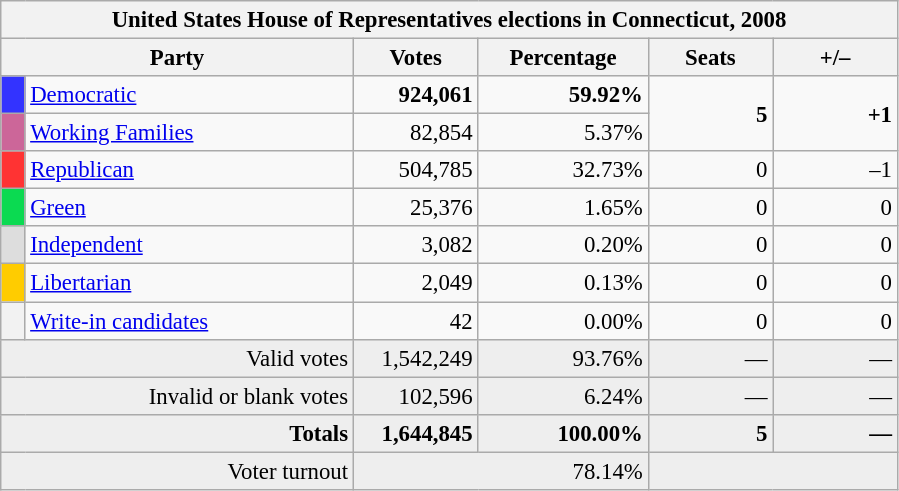<table class="wikitable" style="font-size: 95%;">
<tr>
<th colspan="6">United States House of Representatives elections in Connecticut, 2008</th>
</tr>
<tr>
<th colspan=2 style="width: 15em">Party</th>
<th style="width: 5em">Votes</th>
<th style="width: 7em">Percentage</th>
<th style="width: 5em">Seats</th>
<th style="width: 5em">+/–</th>
</tr>
<tr>
<th style="background-color:#3333FF; width: 3px"></th>
<td style="width: 130px"><a href='#'>Democratic</a></td>
<td align="right"><strong>924,061</strong></td>
<td align="right"><strong>59.92%</strong></td>
<td rowspan="2" align="right"><strong>5</strong></td>
<td rowspan="2" align="right"><strong>+1</strong></td>
</tr>
<tr>
<th style="background-color:#CC6699; width: 3px"></th>
<td style="width: 130px"><a href='#'>Working Families</a></td>
<td align="right">82,854</td>
<td align="right">5.37%</td>
</tr>
<tr>
<th style="background-color:#FF3333; width: 3px"></th>
<td style="width: 130px"><a href='#'>Republican</a></td>
<td align="right">504,785</td>
<td align="right">32.73%</td>
<td align="right">0</td>
<td align="right">–1</td>
</tr>
<tr>
<th style="background-color:#0BDA51; width: 3px"></th>
<td style="width: 130px"><a href='#'>Green</a></td>
<td align="right">25,376</td>
<td align="right">1.65%</td>
<td align="right">0</td>
<td align="right">0</td>
</tr>
<tr>
<th style="background-color:#DDDDDD; width: 3px"></th>
<td style="width: 130px"><a href='#'>Independent</a></td>
<td align="right">3,082</td>
<td align="right">0.20%</td>
<td align="right">0</td>
<td align="right">0</td>
</tr>
<tr>
<th style="background-color:#FFCC00; width: 3px"></th>
<td style="width: 130px"><a href='#'>Libertarian</a></td>
<td align="right">2,049</td>
<td align="right">0.13%</td>
<td align="right">0</td>
<td align="right">0</td>
</tr>
<tr>
<th style="background-color:#white; width: 3px"></th>
<td style="width: 130px"><a href='#'>Write-in candidates</a></td>
<td align="right">42</td>
<td align="right">0.00%</td>
<td align="right">0</td>
<td align="right">0</td>
</tr>
<tr bgcolor="#EEEEEE">
<td colspan="2" align="right">Valid votes</td>
<td align="right">1,542,249</td>
<td align="right">93.76%</td>
<td align="right">—</td>
<td align="right">—</td>
</tr>
<tr bgcolor="#EEEEEE">
<td colspan="2" align="right">Invalid or blank votes</td>
<td align="right">102,596</td>
<td align="right">6.24%</td>
<td align="right">—</td>
<td align="right">—</td>
</tr>
<tr bgcolor="#EEEEEE">
<td colspan="2" align="right"><strong>Totals</strong></td>
<td align="right"><strong>1,644,845</strong></td>
<td align="right"><strong>100.00%</strong></td>
<td align="right"><strong>5</strong></td>
<td align="right"><strong>—</strong></td>
</tr>
<tr bgcolor="#EEEEEE">
<td colspan="2" align="right">Voter turnout</td>
<td colspan="2" align="right">78.14%</td>
<td colspan="2"></td>
</tr>
</table>
